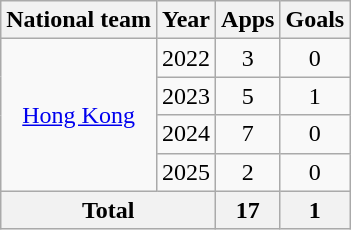<table class="wikitable" style="text-align:center">
<tr>
<th>National team</th>
<th>Year</th>
<th>Apps</th>
<th>Goals</th>
</tr>
<tr>
<td rowspan="4"><a href='#'>Hong Kong</a></td>
<td>2022</td>
<td>3</td>
<td>0</td>
</tr>
<tr>
<td>2023</td>
<td>5</td>
<td>1</td>
</tr>
<tr>
<td>2024</td>
<td>7</td>
<td>0</td>
</tr>
<tr>
<td>2025</td>
<td>2</td>
<td>0</td>
</tr>
<tr>
<th colspan="2">Total</th>
<th>17</th>
<th>1</th>
</tr>
</table>
